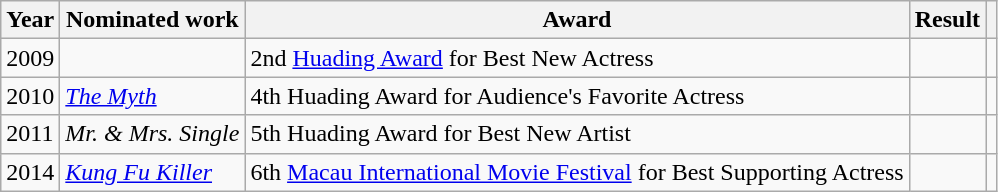<table class="wikitable">
<tr>
<th>Year</th>
<th>Nominated work</th>
<th>Award</th>
<th>Result</th>
<th></th>
</tr>
<tr>
<td>2009</td>
<td></td>
<td>2nd <a href='#'>Huading Award</a> for Best New Actress</td>
<td></td>
<td></td>
</tr>
<tr>
<td>2010</td>
<td><em><a href='#'>The Myth</a></em></td>
<td>4th Huading Award for Audience's Favorite Actress</td>
<td></td>
<td></td>
</tr>
<tr>
<td>2011</td>
<td><em>Mr. & Mrs. Single</em></td>
<td>5th Huading Award for Best New Artist</td>
<td></td>
<td></td>
</tr>
<tr>
<td>2014</td>
<td><em><a href='#'>Kung Fu Killer</a></em></td>
<td>6th <a href='#'>Macau International Movie Festival</a> for Best Supporting Actress</td>
<td></td>
<td></td>
</tr>
</table>
